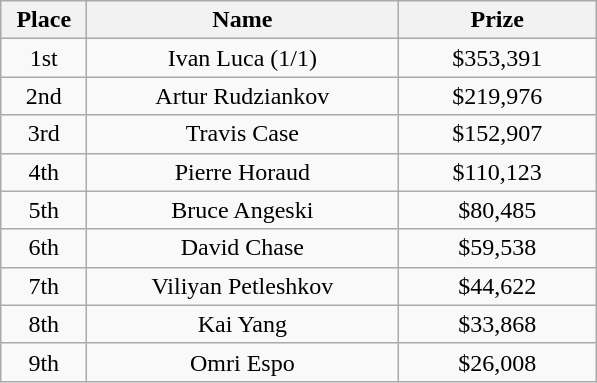<table class="wikitable">
<tr>
<th width="50">Place</th>
<th width="200">Name</th>
<th width="125">Prize</th>
</tr>
<tr>
<td align = "center">1st</td>
<td align = "center">Ivan Luca (1/1)</td>
<td align = "center">$353,391</td>
</tr>
<tr>
<td align = "center">2nd</td>
<td align = "center">Artur Rudziankov</td>
<td align = "center">$219,976</td>
</tr>
<tr>
<td align = "center">3rd</td>
<td align = "center">Travis Case</td>
<td align = "center">$152,907</td>
</tr>
<tr>
<td align = "center">4th</td>
<td align = "center">Pierre Horaud</td>
<td align = "center">$110,123</td>
</tr>
<tr>
<td align = "center">5th</td>
<td align = "center">Bruce Angeski</td>
<td align = "center">$80,485</td>
</tr>
<tr>
<td align = "center">6th</td>
<td align = "center">David Chase</td>
<td align = "center">$59,538</td>
</tr>
<tr>
<td align = "center">7th</td>
<td align = "center">Viliyan Petleshkov</td>
<td align = "center">$44,622</td>
</tr>
<tr>
<td align = "center">8th</td>
<td align = "center">Kai Yang</td>
<td align = "center">$33,868</td>
</tr>
<tr>
<td align = "center">9th</td>
<td align = "center">Omri Espo</td>
<td align = "center">$26,008</td>
</tr>
</table>
